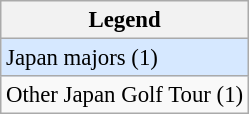<table class="wikitable" style="font-size:95%;">
<tr>
<th>Legend</th>
</tr>
<tr style="background:#D6E8FF;">
<td>Japan majors (1)</td>
</tr>
<tr>
<td>Other Japan Golf Tour (1)</td>
</tr>
</table>
